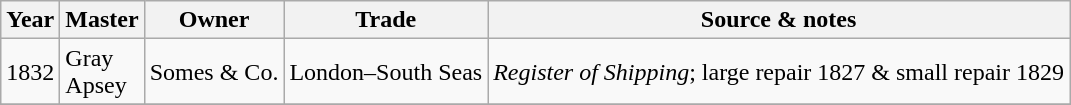<table class=" wikitable">
<tr>
<th>Year</th>
<th>Master</th>
<th>Owner</th>
<th>Trade</th>
<th>Source & notes</th>
</tr>
<tr>
<td>1832</td>
<td>Gray<br>Apsey</td>
<td>Somes & Co.</td>
<td>London–South Seas</td>
<td><em>Register of Shipping</em>; large repair 1827 & small repair 1829</td>
</tr>
<tr>
</tr>
</table>
